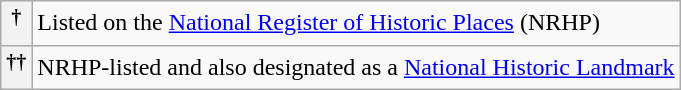<table class="wikitable">
<tr>
<th><sup>†</sup></th>
<td>Listed on the <a href='#'>National Register of Historic Places</a> (NRHP)</td>
</tr>
<tr>
<th><sup>††</sup></th>
<td>NRHP-listed and also designated as a <a href='#'>National Historic Landmark</a></td>
</tr>
</table>
